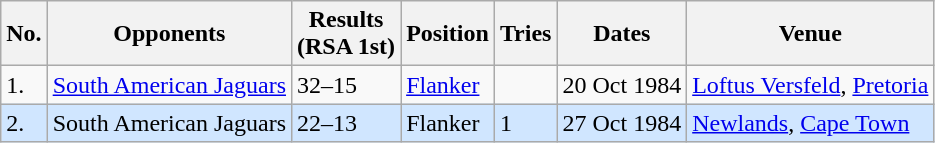<table class="wikitable unsortable">
<tr>
<th>No.</th>
<th>Opponents</th>
<th>Results <br> (RSA 1st)</th>
<th>Position</th>
<th>Tries</th>
<th>Dates</th>
<th>Venue</th>
</tr>
<tr>
<td>1.</td>
<td> <a href='#'>South American Jaguars</a></td>
<td>32–15</td>
<td><a href='#'>Flanker</a></td>
<td></td>
<td>20 Oct 1984</td>
<td><a href='#'>Loftus Versfeld</a>, <a href='#'>Pretoria</a></td>
</tr>
<tr style="background: #D0E6FF;">
<td>2.</td>
<td> South American Jaguars</td>
<td>22–13</td>
<td>Flanker</td>
<td>1</td>
<td>27 Oct 1984</td>
<td><a href='#'>Newlands</a>, <a href='#'>Cape Town</a></td>
</tr>
</table>
